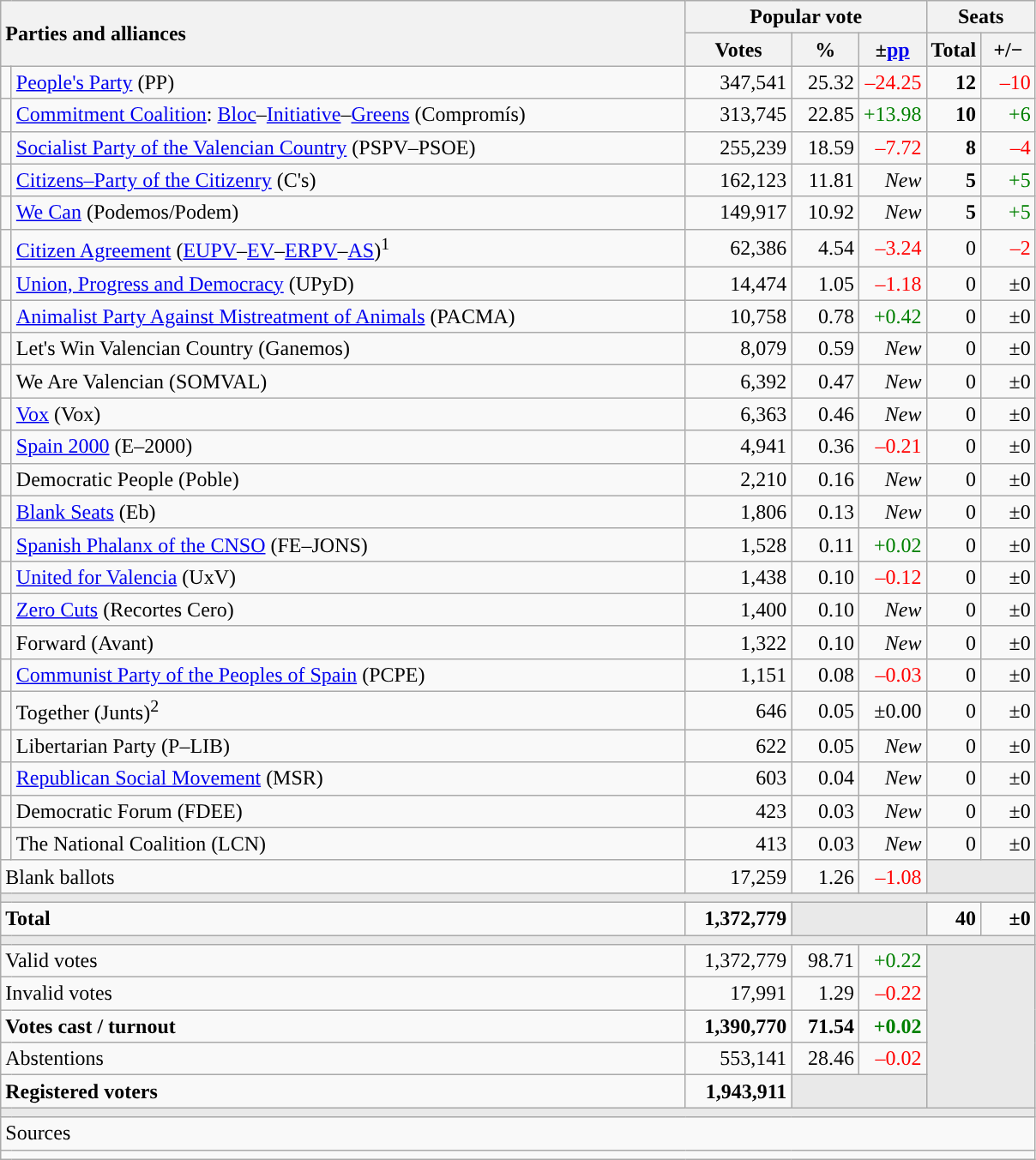<table class="wikitable" style="text-align:right;">
<tr>
<th style="text-align:left;" rowspan="2" colspan="2" width="525">Parties and alliances</th>
<th colspan="3">Popular vote</th>
<th colspan="2">Seats</th>
</tr>
<tr>
<th width="75">Votes</th>
<th width="45">%</th>
<th width="45">±<a href='#'>pp</a></th>
<th width="35">Total</th>
<th width="35">+/−</th>
</tr>
<tr>
<td width="1" style="color:inherit;background:"></td>
<td align="left"><a href='#'>People's Party</a> (PP)</td>
<td>347,541</td>
<td>25.32</td>
<td style="color:red;">–24.25</td>
<td><strong>12</strong></td>
<td style="color:red;">–10</td>
</tr>
<tr>
<td style="color:inherit;background:"></td>
<td align="left"><a href='#'>Commitment Coalition</a>: <a href='#'>Bloc</a>–<a href='#'>Initiative</a>–<a href='#'>Greens</a> (Compromís)</td>
<td>313,745</td>
<td>22.85</td>
<td style="color:green;">+13.98</td>
<td><strong>10</strong></td>
<td style="color:green;">+6</td>
</tr>
<tr>
<td style="color:inherit;background:"></td>
<td align="left"><a href='#'>Socialist Party of the Valencian Country</a> (PSPV–PSOE)</td>
<td>255,239</td>
<td>18.59</td>
<td style="color:red;">–7.72</td>
<td><strong>8</strong></td>
<td style="color:red;">–4</td>
</tr>
<tr>
<td style="color:inherit;background:"></td>
<td align="left"><a href='#'>Citizens–Party of the Citizenry</a> (C's)</td>
<td>162,123</td>
<td>11.81</td>
<td><em>New</em></td>
<td><strong>5</strong></td>
<td style="color:green;">+5</td>
</tr>
<tr>
<td style="color:inherit;background:"></td>
<td align="left"><a href='#'>We Can</a> (Podemos/Podem)</td>
<td>149,917</td>
<td>10.92</td>
<td><em>New</em></td>
<td><strong>5</strong></td>
<td style="color:green;">+5</td>
</tr>
<tr>
<td style="color:inherit;background:"></td>
<td align="left"><a href='#'>Citizen Agreement</a> (<a href='#'>EUPV</a>–<a href='#'>EV</a>–<a href='#'>ERPV</a>–<a href='#'>AS</a>)<sup>1</sup></td>
<td>62,386</td>
<td>4.54</td>
<td style="color:red;">–3.24</td>
<td>0</td>
<td style="color:red;">–2</td>
</tr>
<tr>
<td style="color:inherit;background:"></td>
<td align="left"><a href='#'>Union, Progress and Democracy</a> (UPyD)</td>
<td>14,474</td>
<td>1.05</td>
<td style="color:red;">–1.18</td>
<td>0</td>
<td>±0</td>
</tr>
<tr>
<td style="color:inherit;background:"></td>
<td align="left"><a href='#'>Animalist Party Against Mistreatment of Animals</a> (PACMA)</td>
<td>10,758</td>
<td>0.78</td>
<td style="color:green;">+0.42</td>
<td>0</td>
<td>±0</td>
</tr>
<tr>
<td style="color:inherit;background:"></td>
<td align="left">Let's Win Valencian Country (Ganemos)</td>
<td>8,079</td>
<td>0.59</td>
<td><em>New</em></td>
<td>0</td>
<td>±0</td>
</tr>
<tr>
<td style="color:inherit;background:"></td>
<td align="left">We Are Valencian (SOMVAL)</td>
<td>6,392</td>
<td>0.47</td>
<td><em>New</em></td>
<td>0</td>
<td>±0</td>
</tr>
<tr>
<td style="color:inherit;background:"></td>
<td align="left"><a href='#'>Vox</a> (Vox)</td>
<td>6,363</td>
<td>0.46</td>
<td><em>New</em></td>
<td>0</td>
<td>±0</td>
</tr>
<tr>
<td style="color:inherit;background:"></td>
<td align="left"><a href='#'>Spain 2000</a> (E–2000)</td>
<td>4,941</td>
<td>0.36</td>
<td style="color:red;">–0.21</td>
<td>0</td>
<td>±0</td>
</tr>
<tr>
<td style="color:inherit;background:"></td>
<td align="left">Democratic People (Poble)</td>
<td>2,210</td>
<td>0.16</td>
<td><em>New</em></td>
<td>0</td>
<td>±0</td>
</tr>
<tr>
<td style="color:inherit;background:"></td>
<td align="left"><a href='#'>Blank Seats</a> (Eb)</td>
<td>1,806</td>
<td>0.13</td>
<td><em>New</em></td>
<td>0</td>
<td>±0</td>
</tr>
<tr>
<td style="color:inherit;background:"></td>
<td align="left"><a href='#'>Spanish Phalanx of the CNSO</a> (FE–JONS)</td>
<td>1,528</td>
<td>0.11</td>
<td style="color:green;">+0.02</td>
<td>0</td>
<td>±0</td>
</tr>
<tr>
<td style="color:inherit;background:"></td>
<td align="left"><a href='#'>United for Valencia</a> (UxV)</td>
<td>1,438</td>
<td>0.10</td>
<td style="color:red;">–0.12</td>
<td>0</td>
<td>±0</td>
</tr>
<tr>
<td style="color:inherit;background:"></td>
<td align="left"><a href='#'>Zero Cuts</a> (Recortes Cero)</td>
<td>1,400</td>
<td>0.10</td>
<td><em>New</em></td>
<td>0</td>
<td>±0</td>
</tr>
<tr>
<td style="color:inherit;background:"></td>
<td align="left">Forward (Avant)</td>
<td>1,322</td>
<td>0.10</td>
<td><em>New</em></td>
<td>0</td>
<td>±0</td>
</tr>
<tr>
<td style="color:inherit;background:"></td>
<td align="left"><a href='#'>Communist Party of the Peoples of Spain</a> (PCPE)</td>
<td>1,151</td>
<td>0.08</td>
<td style="color:red;">–0.03</td>
<td>0</td>
<td>±0</td>
</tr>
<tr>
<td style="color:inherit;background:"></td>
<td align="left">Together (Junts)<sup>2</sup></td>
<td>646</td>
<td>0.05</td>
<td>±0.00</td>
<td>0</td>
<td>±0</td>
</tr>
<tr>
<td style="color:inherit;background:"></td>
<td align="left">Libertarian Party (P–LIB)</td>
<td>622</td>
<td>0.05</td>
<td><em>New</em></td>
<td>0</td>
<td>±0</td>
</tr>
<tr>
<td style="color:inherit;background:"></td>
<td align="left"><a href='#'>Republican Social Movement</a> (MSR)</td>
<td>603</td>
<td>0.04</td>
<td><em>New</em></td>
<td>0</td>
<td>±0</td>
</tr>
<tr>
<td style="color:inherit;background:"></td>
<td align="left">Democratic Forum (FDEE)</td>
<td>423</td>
<td>0.03</td>
<td><em>New</em></td>
<td>0</td>
<td>±0</td>
</tr>
<tr>
<td style="color:inherit;background:"></td>
<td align="left">The National Coalition (LCN)</td>
<td>413</td>
<td>0.03</td>
<td><em>New</em></td>
<td>0</td>
<td>±0</td>
</tr>
<tr>
<td align="left" colspan="2">Blank ballots</td>
<td>17,259</td>
<td>1.26</td>
<td style="color:red;">–1.08</td>
<td bgcolor="#E9E9E9" colspan="2"></td>
</tr>
<tr>
<td colspan="7" bgcolor="#E9E9E9"></td>
</tr>
<tr style="font-weight:bold;">
<td align="left" colspan="2">Total</td>
<td>1,372,779</td>
<td bgcolor="#E9E9E9" colspan="2"></td>
<td>40</td>
<td>±0</td>
</tr>
<tr>
<td colspan="7" bgcolor="#E9E9E9"></td>
</tr>
<tr>
<td align="left" colspan="2">Valid votes</td>
<td>1,372,779</td>
<td>98.71</td>
<td style="color:green;">+0.22</td>
<td bgcolor="#E9E9E9" colspan="2" rowspan="5"></td>
</tr>
<tr>
<td align="left" colspan="2">Invalid votes</td>
<td>17,991</td>
<td>1.29</td>
<td style="color:red;">–0.22</td>
</tr>
<tr style="font-weight:bold;">
<td align="left" colspan="2">Votes cast / turnout</td>
<td>1,390,770</td>
<td>71.54</td>
<td style="color:green;">+0.02</td>
</tr>
<tr>
<td align="left" colspan="2">Abstentions</td>
<td>553,141</td>
<td>28.46</td>
<td style="color:red;">–0.02</td>
</tr>
<tr style="font-weight:bold;">
<td align="left" colspan="2">Registered voters</td>
<td>1,943,911</td>
<td bgcolor="#E9E9E9" colspan="2"></td>
</tr>
<tr>
<td colspan="7" bgcolor="#E9E9E9"></td>
</tr>
<tr>
<td align="left" colspan="7">Sources</td>
</tr>
<tr>
<td colspan="7" style="text-align:left; max-width:790px;"></td>
</tr>
</table>
